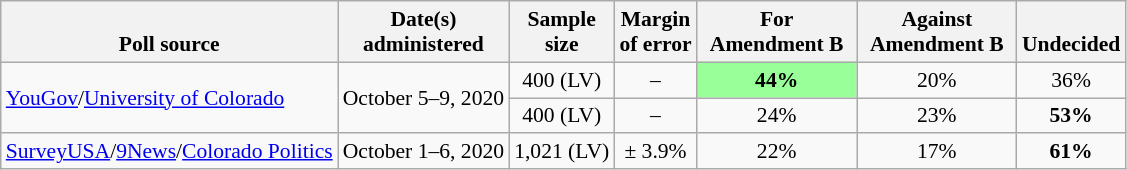<table class="wikitable" style="font-size:90%;text-align:center;">
<tr valign=bottom>
<th>Poll source</th>
<th>Date(s)<br>administered</th>
<th>Sample<br>size</th>
<th>Margin<br>of error</th>
<th style="width:100px;">For Amendment B</th>
<th style="width:100px;">Against Amendment B</th>
<th>Undecided</th>
</tr>
<tr>
<td rowspan=2 style="text-align:left;"><a href='#'>YouGov</a>/<a href='#'>University of Colorado</a></td>
<td rowspan=2>October 5–9, 2020</td>
<td>400 (LV)</td>
<td>–</td>
<td style="background: rgb(153, 255, 153);"><strong>44%</strong></td>
<td>20%</td>
<td>36%</td>
</tr>
<tr>
<td>400 (LV)</td>
<td>–</td>
<td>24%</td>
<td>23%</td>
<td><strong>53%</strong></td>
</tr>
<tr>
<td style="text-align:left;"><a href='#'>SurveyUSA</a>/<a href='#'>9News</a>/<a href='#'>Colorado Politics</a></td>
<td>October 1–6, 2020</td>
<td>1,021 (LV)</td>
<td>± 3.9%</td>
<td>22%</td>
<td>17%</td>
<td><strong>61%</strong></td>
</tr>
</table>
